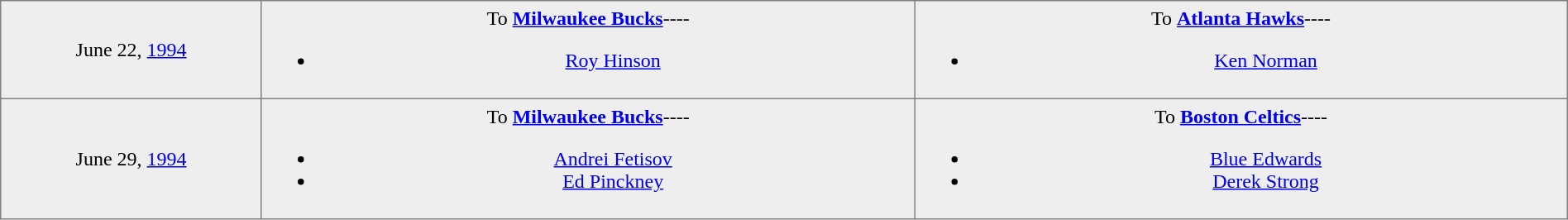<table border="1" style="border-collapse:collapse; text-align:center; width:100%;"  cellpadding="5">
<tr style="background:#eee;">
<td style="width:12%">June 22, <a href='#'>1994</a></td>
<td style="width:30%; vertical-align:top;">To <strong><a href='#'>Milwaukee Bucks</a></strong>----<br><ul><li><a href='#'>Roy Hinson</a></li></ul></td>
<td style="width:30%; vertical-align:top;">To <strong><a href='#'>Atlanta Hawks</a></strong>----<br><ul><li><a href='#'>Ken Norman</a></li></ul></td>
</tr>
<tr style="background:#eee;">
<td style="width:12%">June 29, <a href='#'>1994</a></td>
<td style="width:30%; vertical-align:top;">To <strong><a href='#'>Milwaukee Bucks</a></strong>----<br><ul><li><a href='#'>Andrei Fetisov</a></li><li><a href='#'>Ed Pinckney</a></li></ul></td>
<td style="width:30%; vertical-align:top;">To <strong><a href='#'>Boston Celtics</a></strong>----<br><ul><li><a href='#'>Blue Edwards</a></li><li><a href='#'>Derek Strong</a></li></ul></td>
</tr>
</table>
